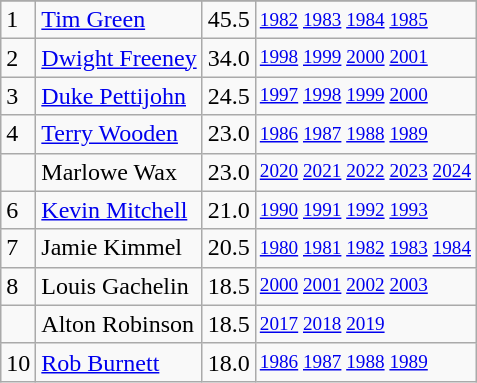<table class="wikitable">
<tr>
</tr>
<tr>
<td>1</td>
<td><a href='#'>Tim Green</a></td>
<td>45.5</td>
<td style="font-size:80%;"><a href='#'>1982</a> <a href='#'>1983</a> <a href='#'>1984</a> <a href='#'>1985</a></td>
</tr>
<tr>
<td>2</td>
<td><a href='#'>Dwight Freeney</a></td>
<td>34.0</td>
<td style="font-size:80%;"><a href='#'>1998</a> <a href='#'>1999</a> <a href='#'>2000</a> <a href='#'>2001</a></td>
</tr>
<tr>
<td>3</td>
<td><a href='#'>Duke Pettijohn</a></td>
<td>24.5</td>
<td style="font-size:80%;"><a href='#'>1997</a> <a href='#'>1998</a> <a href='#'>1999</a> <a href='#'>2000</a></td>
</tr>
<tr>
<td>4</td>
<td><a href='#'>Terry Wooden</a></td>
<td>23.0</td>
<td style="font-size:80%;"><a href='#'>1986</a> <a href='#'>1987</a> <a href='#'>1988</a> <a href='#'>1989</a></td>
</tr>
<tr>
<td></td>
<td>Marlowe Wax</td>
<td>23.0</td>
<td style="font-size:80%;"><a href='#'>2020</a> <a href='#'>2021</a> <a href='#'>2022</a> <a href='#'>2023</a> <a href='#'>2024</a></td>
</tr>
<tr>
<td>6</td>
<td><a href='#'>Kevin Mitchell</a></td>
<td>21.0</td>
<td style="font-size:80%;"><a href='#'>1990</a> <a href='#'>1991</a> <a href='#'>1992</a> <a href='#'>1993</a></td>
</tr>
<tr>
<td>7</td>
<td>Jamie Kimmel</td>
<td>20.5</td>
<td style="font-size:80%;"><a href='#'>1980</a> <a href='#'>1981</a> <a href='#'>1982</a> <a href='#'>1983</a> <a href='#'>1984</a></td>
</tr>
<tr>
<td>8</td>
<td>Louis Gachelin</td>
<td>18.5</td>
<td style="font-size:80%;"><a href='#'>2000</a> <a href='#'>2001</a> <a href='#'>2002</a> <a href='#'>2003</a></td>
</tr>
<tr>
<td></td>
<td>Alton Robinson</td>
<td>18.5</td>
<td style="font-size:80%;"><a href='#'>2017</a> <a href='#'>2018</a> <a href='#'>2019</a></td>
</tr>
<tr>
<td>10</td>
<td><a href='#'>Rob Burnett</a></td>
<td>18.0</td>
<td style="font-size:80%;"><a href='#'>1986</a> <a href='#'>1987</a> <a href='#'>1988</a> <a href='#'>1989</a></td>
</tr>
</table>
